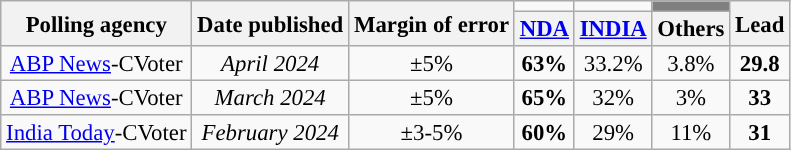<table class="wikitable sortable" style="text-align:center;font-size:95%;line-height:16px">
<tr>
<th rowspan="2">Polling agency</th>
<th rowspan="2">Date published</th>
<th rowspan="2">Margin of error</th>
<td></td>
<td></td>
<td bgcolor="grey"></td>
<th rowspan="2">Lead</th>
</tr>
<tr>
<th><a href='#'>NDA</a></th>
<th><a href='#'>INDIA</a></th>
<th>Others</th>
</tr>
<tr>
<td><a href='#'>ABP News</a>-CVoter</td>
<td><em>April 2024</em></td>
<td>±5%</td>
<td bgcolor=><strong>63%</strong></td>
<td>33.2%</td>
<td>3.8%</td>
<td bgcolor=><strong>29.8</strong></td>
</tr>
<tr>
<td><a href='#'>ABP News</a>-CVoter</td>
<td><em>March 2024</em></td>
<td>±5%</td>
<td bgcolor=><strong>65%</strong></td>
<td>32%</td>
<td>3%</td>
<td bgcolor=><strong>33</strong></td>
</tr>
<tr>
<td><a href='#'>India Today</a>-CVoter</td>
<td><em>February 2024</em></td>
<td>±3-5%</td>
<td><strong>60%</strong></td>
<td>29%</td>
<td>11%</td>
<td><strong>31</strong></td>
</tr>
</table>
